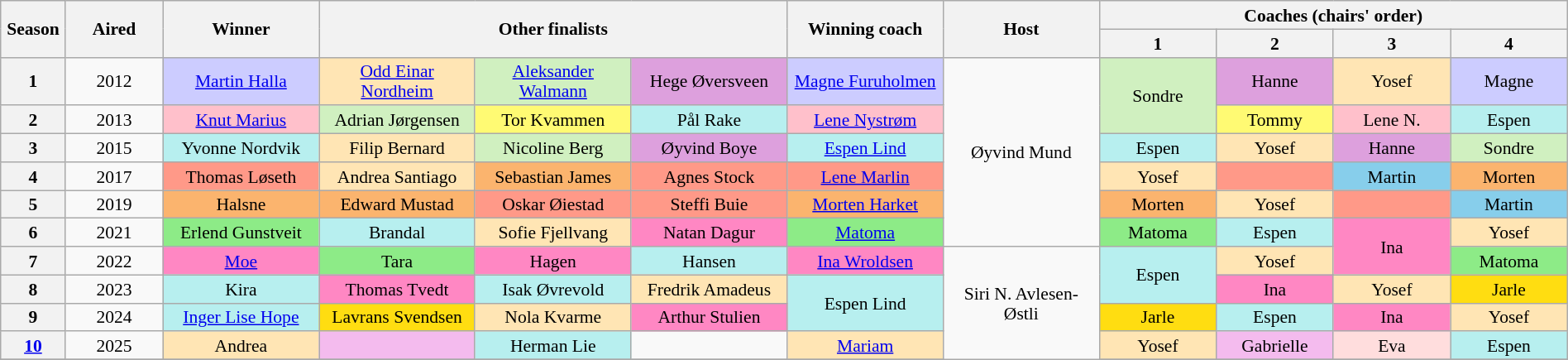<table class="wikitable" style="text-align:center; font-size:90%; line-height:16px; width:100%">
<tr>
<th rowspan="2" scope="col" width="1%">Season</th>
<th rowspan="2" scope="col" width="5%">Aired</th>
<th rowspan="2" scope="col" width="8%">Winner</th>
<th rowspan="2" colspan="3" width="0%">Other finalists</th>
<th rowspan="2" scope="col" width="8%">Winning coach</th>
<th rowspan="2" scope="col" width="8%">Host</th>
<th colspan="4" scope="col" width="0%">Coaches (chairs' order)</th>
</tr>
<tr>
<th width="6%">1</th>
<th width="6%">2</th>
<th width="6%">3</th>
<th width="6%">4</th>
</tr>
<tr>
<th>1</th>
<td>2012</td>
<td style="background:#ccccff"><a href='#'>Martin Halla</a></td>
<td style="background:#ffe5b4; width:8%"><a href='#'>Odd Einar Nordheim</a></td>
<td style="background:#d0f0c0; width:8%"><a href='#'>Aleksander Walmann</a></td>
<td style="background:#dda0dd; width:8%">Hege Øversveen</td>
<td style="background:#ccccff"><a href='#'>Magne Furuholmen</a></td>
<td rowspan="6">Øyvind Mund</td>
<td style="background:#d0f0c0" rowspan="2">Sondre</td>
<td style="background:#dda0dd">Hanne</td>
<td style="background:#ffe5b4">Yosef</td>
<td style="background:#ccccff">Magne</td>
</tr>
<tr>
<th>2</th>
<td>2013</td>
<td style="background: pink"><a href='#'>Knut Marius</a></td>
<td style="background:#d0f0c0">Adrian Jørgensen</td>
<td style="background:#fffa73">Tor Kvammen</td>
<td style="background:#b7efef">Pål Rake</td>
<td style="background: pink"><a href='#'>Lene Nystrøm</a></td>
<td style="background:#fffa73">Tommy</td>
<td style="background: pink">Lene N.</td>
<td style="background:#b7efef">Espen</td>
</tr>
<tr>
<th>3</th>
<td>2015</td>
<td style="background:#b7efef">Yvonne Nordvik</td>
<td style="background:#ffe5b4">Filip Bernard</td>
<td style="background:#d0f0c0">Nicoline Berg</td>
<td style="background:#dda0dd">Øyvind Boye</td>
<td style="background:#b7efef"><a href='#'>Espen Lind</a></td>
<td style="background:#b7efef">Espen</td>
<td style="background:#ffe5b4">Yosef</td>
<td style="background:#dda0dd">Hanne</td>
<td style="background:#d0f0c0">Sondre</td>
</tr>
<tr>
<th>4</th>
<td>2017</td>
<td style="background:#ff9988">Thomas Løseth</td>
<td style="background:#ffe5b4">Andrea Santiago</td>
<td style="background:#fbb46e">Sebastian James</td>
<td style="background:#ff9988">Agnes Stock</td>
<td style="background:#ff9988"><a href='#'>Lene Marlin</a></td>
<td style="background:#ffe5b4">Yosef</td>
<td style="background:#ff9988"></td>
<td style="background:#87ceeb">Martin</td>
<td style="background:#fbb46e">Morten</td>
</tr>
<tr>
<th>5</th>
<td>2019</td>
<td style="background:#fbb46e"> Halsne</td>
<td style="background:#fbb46e">Edward Mustad</td>
<td style="background:#ff9988">Oskar Øiestad</td>
<td style="background:#ff9988">Steffi Buie</td>
<td style="background:#fbb46e"><a href='#'>Morten Harket</a></td>
<td style="background:#fbb46e">Morten</td>
<td style="background:#ffe5b4">Yosef</td>
<td style="background:#ff9988"></td>
<td style="background:#87ceeb">Martin</td>
</tr>
<tr>
<th>6</th>
<td>2021</td>
<td style="background:#8deb87">Erlend Gunstveit</td>
<td style="background:#b7efef"> Brandal</td>
<td style="background:#ffe5b4">Sofie Fjellvang</td>
<td style="background:#FF87C3">Natan Dagur</td>
<td style="background:#8deb87"><a href='#'>Matoma</a></td>
<td style="background:#8deb87">Matoma</td>
<td style="background:#b7efef">Espen</td>
<td style="background:#FF87C3" rowspan="2">Ina</td>
<td style="background:#ffe5b4">Yosef</td>
</tr>
<tr>
<th>7</th>
<td>2022</td>
<td style="background:#FF87C3"><a href='#'> Moe</a></td>
<td style="background:#8deb87">Tara </td>
<td style="background:#FF87C3"> Hagen</td>
<td style="background:#b7efef"> Hansen</td>
<td style="background:#FF87C3"><a href='#'>Ina Wroldsen</a></td>
<td rowspan="7">Siri N. Avlesen-Østli</td>
<td rowspan="2" style="background:#b7efef">Espen</td>
<td style="background:#ffe5b4">Yosef</td>
<td style="background:#8deb87">Matoma</td>
</tr>
<tr>
<th>8</th>
<td>2023</td>
<td style="background:#b7efef">Kira </td>
<td style="background:#FF87C3">Thomas Tvedt</td>
<td style="background:#b7efef">Isak Øvrevold</td>
<td style="background:#ffe5b4">Fredrik Amadeus</td>
<td rowspan="2" style="background:#b7efef">Espen Lind</td>
<td style="background:#FF87C3">Ina</td>
<td style="background:#ffe5b4">Yosef</td>
<td style="background:#ffdd11">Jarle</td>
</tr>
<tr>
<th>9</th>
<td>2024</td>
<td style="background:#b7efef"><a href='#'>Inger Lise Hope</a></td>
<td style="background:#ffdd11">Lavrans Svendsen</td>
<td style="background:#ffe5b4">Nola Kvarme</td>
<td style="background:#FF87C3">Arthur Stulien</td>
<td style="background:#ffdd11">Jarle</td>
<td style="background:#b7efef">Espen</td>
<td style="background:#FF87C3">Ina</td>
<td style="background:#ffe5b4">Yosef</td>
</tr>
<tr>
<th><a href='#'>10</a></th>
<td>2025</td>
<td style="background:#ffe5b4">Andrea </td>
<td style="background:#f4bbee"></td>
<td style="background:#b7efef">Herman Lie</td>
<td></td>
<td style="background:#ffe5b4"><a href='#'> Mariam</a></td>
<td style="background:#ffe5b4">Yosef</td>
<td style="background:#f4bbee">Gabrielle</td>
<td style="background:#ffdddd">Eva</td>
<td style="background:#b7efef">Espen</td>
</tr>
<tr>
</tr>
</table>
